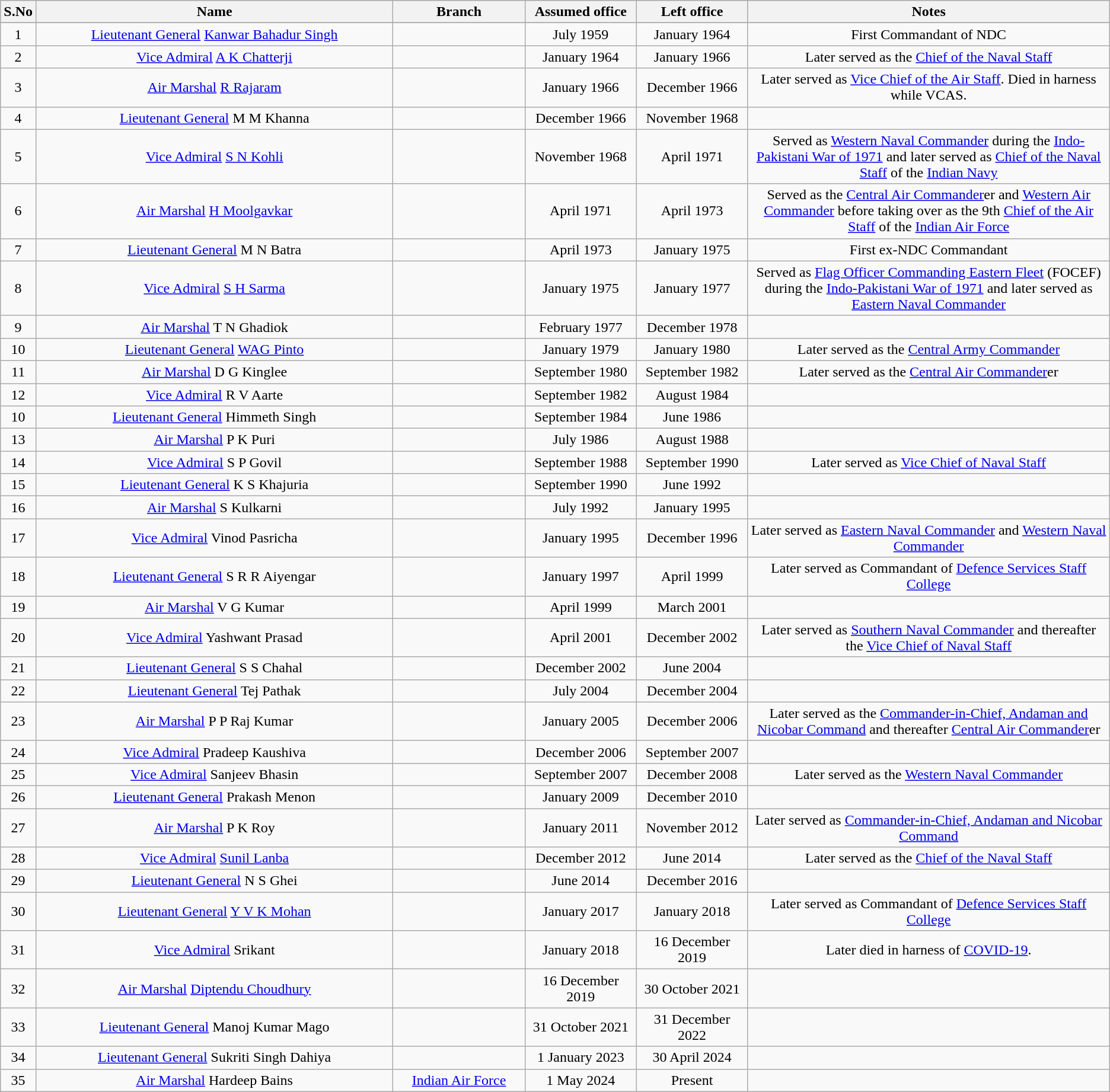<table class="wikitable sortable" style="text-align:center">
<tr style="background:#cccccc">
<th scope="col" style="width: 20px;">S.No</th>
<th scope="col" style="width: 600px;">Name</th>
<th scope="col" style="width: 200px;">Branch</th>
<th scope="col" style="width: 150px;">Assumed office</th>
<th scope="col" style="width: 150px;">Left office</th>
<th scope="col" style="width: 600px;">Notes</th>
</tr>
<tr>
</tr>
<tr>
<td>1</td>
<td><a href='#'>Lieutenant General</a> <a href='#'>Kanwar Bahadur Singh</a> </td>
<td></td>
<td>July 1959</td>
<td>January 1964</td>
<td>First Commandant of NDC</td>
</tr>
<tr>
<td>2</td>
<td><a href='#'>Vice Admiral</a> <a href='#'>A K Chatterji</a></td>
<td></td>
<td>January 1964</td>
<td>January 1966</td>
<td>Later served as the <a href='#'>Chief of the Naval Staff</a></td>
</tr>
<tr>
<td>3</td>
<td><a href='#'>Air Marshal</a> <a href='#'>R Rajaram</a> </td>
<td></td>
<td>January 1966</td>
<td>December 1966</td>
<td>Later served as <a href='#'>Vice Chief of the Air Staff</a>. Died in harness while VCAS.</td>
</tr>
<tr>
<td>4</td>
<td><a href='#'>Lieutenant General</a> M M Khanna </td>
<td></td>
<td>December 1966</td>
<td>November 1968</td>
<td></td>
</tr>
<tr>
<td>5</td>
<td><a href='#'>Vice Admiral</a> <a href='#'>S N Kohli</a> </td>
<td></td>
<td>November 1968</td>
<td>April 1971</td>
<td>Served as <a href='#'>Western Naval Commander</a> during the <a href='#'>Indo-Pakistani War of 1971</a> and later served as <a href='#'>Chief of the Naval Staff</a> of the <a href='#'>Indian Navy</a></td>
</tr>
<tr>
<td>6</td>
<td><a href='#'>Air Marshal</a> <a href='#'>H Moolgavkar</a> </td>
<td></td>
<td>April 1971</td>
<td>April 1973</td>
<td>Served as the <a href='#'>Central Air Commander</a>er and <a href='#'>Western Air Commander</a> before taking over as the 9th <a href='#'>Chief of the Air Staff</a> of the <a href='#'>Indian Air Force</a></td>
</tr>
<tr>
<td>7</td>
<td><a href='#'>Lieutenant General</a> M N Batra </td>
<td></td>
<td>April 1973</td>
<td>January 1975</td>
<td>First ex-NDC Commandant</td>
</tr>
<tr>
<td>8</td>
<td><a href='#'>Vice Admiral</a> <a href='#'>S H Sarma</a> </td>
<td></td>
<td>January 1975</td>
<td>January 1977</td>
<td>Served as <a href='#'>Flag Officer Commanding Eastern Fleet</a> (FOCEF) during the <a href='#'>Indo-Pakistani War of 1971</a> and later served as <a href='#'>Eastern Naval Commander</a></td>
</tr>
<tr>
<td>9</td>
<td><a href='#'>Air Marshal</a> T N Ghadiok </td>
<td></td>
<td>February 1977</td>
<td>December 1978</td>
<td></td>
</tr>
<tr>
<td>10</td>
<td><a href='#'>Lieutenant General</a> <a href='#'>WAG Pinto</a> </td>
<td></td>
<td>January 1979</td>
<td>January 1980</td>
<td>Later served as the <a href='#'>Central Army Commander</a></td>
</tr>
<tr>
<td>11</td>
<td><a href='#'>Air Marshal</a> D G Kinglee </td>
<td></td>
<td>September 1980</td>
<td>September 1982</td>
<td>Later served as the <a href='#'>Central Air Commander</a>er</td>
</tr>
<tr>
<td>12</td>
<td><a href='#'>Vice Admiral</a> R V Aarte </td>
<td></td>
<td>September 1982</td>
<td>August 1984</td>
<td></td>
</tr>
<tr>
<td>10</td>
<td><a href='#'>Lieutenant General</a> Himmeth Singh </td>
<td></td>
<td>September 1984</td>
<td>June 1986</td>
<td></td>
</tr>
<tr>
<td>13</td>
<td><a href='#'>Air Marshal</a> P K Puri </td>
<td></td>
<td>July 1986</td>
<td>August 1988</td>
<td></td>
</tr>
<tr>
<td>14</td>
<td><a href='#'>Vice Admiral</a> S P Govil </td>
<td></td>
<td>September 1988</td>
<td>September 1990</td>
<td>Later served as <a href='#'>Vice Chief of Naval Staff</a></td>
</tr>
<tr>
<td>15</td>
<td><a href='#'>Lieutenant General</a> K S Khajuria </td>
<td></td>
<td>September 1990</td>
<td>June 1992</td>
<td></td>
</tr>
<tr>
<td>16</td>
<td><a href='#'>Air Marshal</a> S Kulkarni </td>
<td></td>
<td>July 1992</td>
<td>January 1995</td>
<td></td>
</tr>
<tr>
<td>17</td>
<td><a href='#'>Vice Admiral</a> Vinod Pasricha </td>
<td></td>
<td>January 1995</td>
<td>December 1996</td>
<td>Later served as <a href='#'>Eastern Naval Commander</a> and <a href='#'>Western Naval Commander</a></td>
</tr>
<tr>
<td>18</td>
<td><a href='#'>Lieutenant General</a> S R R Aiyengar </td>
<td></td>
<td>January 1997</td>
<td>April 1999</td>
<td>Later served as Commandant of <a href='#'>Defence Services Staff College</a></td>
</tr>
<tr>
<td>19</td>
<td><a href='#'>Air Marshal</a> V G Kumar </td>
<td></td>
<td>April 1999</td>
<td>March 2001</td>
<td></td>
</tr>
<tr>
<td>20</td>
<td><a href='#'>Vice Admiral</a> Yashwant Prasad </td>
<td></td>
<td>April 2001</td>
<td>December 2002</td>
<td>Later served as <a href='#'>Southern Naval Commander</a> and thereafter the <a href='#'>Vice Chief of Naval Staff</a></td>
</tr>
<tr>
<td>21</td>
<td><a href='#'>Lieutenant General</a> S S Chahal </td>
<td></td>
<td>December 2002</td>
<td>June 2004</td>
<td></td>
</tr>
<tr>
<td>22</td>
<td><a href='#'>Lieutenant General</a> Tej Pathak </td>
<td></td>
<td>July 2004</td>
<td>December 2004</td>
<td></td>
</tr>
<tr>
<td>23</td>
<td><a href='#'>Air Marshal</a> P P Raj Kumar </td>
<td></td>
<td>January 2005</td>
<td>December 2006</td>
<td>Later served as the <a href='#'>Commander-in-Chief, Andaman and Nicobar Command</a> and thereafter <a href='#'>Central Air Commander</a>er</td>
</tr>
<tr>
<td>24</td>
<td><a href='#'>Vice Admiral</a> Pradeep Kaushiva </td>
<td></td>
<td>December 2006</td>
<td>September 2007</td>
<td></td>
</tr>
<tr>
<td>25</td>
<td><a href='#'>Vice Admiral</a> Sanjeev Bhasin </td>
<td></td>
<td>September 2007</td>
<td>December 2008</td>
<td>Later served as the <a href='#'>Western Naval Commander</a></td>
</tr>
<tr>
<td>26</td>
<td><a href='#'>Lieutenant General</a> Prakash Menon </td>
<td></td>
<td>January 2009</td>
<td>December 2010</td>
<td></td>
</tr>
<tr>
<td>27</td>
<td><a href='#'>Air Marshal</a> P K Roy </td>
<td></td>
<td>January 2011</td>
<td>November 2012</td>
<td>Later served as <a href='#'>Commander-in-Chief, Andaman and Nicobar Command</a></td>
</tr>
<tr>
<td>28</td>
<td><a href='#'>Vice Admiral</a> <a href='#'>Sunil Lanba</a> </td>
<td></td>
<td>December 2012</td>
<td>June 2014</td>
<td>Later served as the <a href='#'>Chief of the Naval Staff</a></td>
</tr>
<tr>
<td>29</td>
<td><a href='#'>Lieutenant General</a> N S Ghei </td>
<td></td>
<td>June 2014</td>
<td>December 2016</td>
<td></td>
</tr>
<tr>
<td>30</td>
<td><a href='#'>Lieutenant General</a> <a href='#'>Y V K Mohan</a> </td>
<td></td>
<td>January 2017</td>
<td>January 2018</td>
<td>Later served as Commandant of <a href='#'>Defence Services Staff College</a></td>
</tr>
<tr>
<td>31</td>
<td><a href='#'>Vice Admiral</a> Srikant </td>
<td></td>
<td>January 2018</td>
<td>16 December 2019</td>
<td>Later died in harness of <a href='#'>COVID-19</a>.</td>
</tr>
<tr>
<td>32</td>
<td><a href='#'>Air Marshal</a> <a href='#'>Diptendu Choudhury</a> </td>
<td></td>
<td>16 December 2019</td>
<td>30 October 2021</td>
<td></td>
</tr>
<tr>
<td>33</td>
<td><a href='#'>Lieutenant General</a> Manoj Kumar Mago </td>
<td></td>
<td>31 October 2021</td>
<td>31 December 2022</td>
<td></td>
</tr>
<tr>
<td>34</td>
<td><a href='#'>Lieutenant General</a> Sukriti Singh Dahiya </td>
<td></td>
<td>1 January 2023</td>
<td>30 April 2024</td>
<td></td>
</tr>
<tr>
<td>35</td>
<td><a href='#'>Air Marshal</a> Hardeep Bains </td>
<td><a href='#'>Indian Air Force</a></td>
<td>1 May 2024</td>
<td>Present</td>
<td></td>
</tr>
</table>
